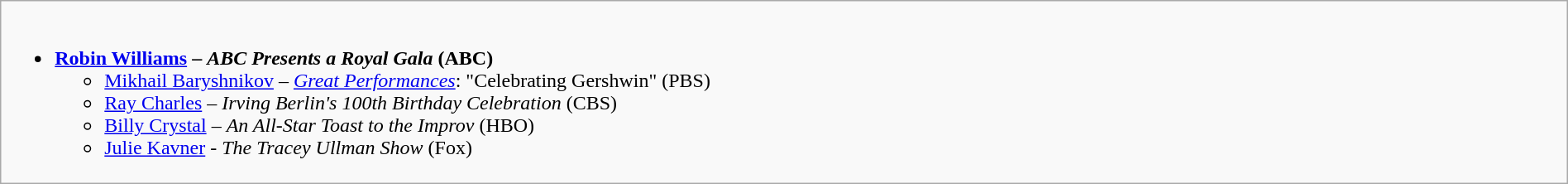<table class=wikitable width="100%">
<tr>
<td style="vertical-align:top;"><br><ul><li><strong><a href='#'>Robin Williams</a> – <em>ABC Presents a Royal Gala</em> (ABC)</strong><ul><li><a href='#'>Mikhail Baryshnikov</a> – <em><a href='#'>Great Performances</a></em>: "Celebrating Gershwin" (PBS)</li><li><a href='#'>Ray Charles</a> – <em>Irving Berlin's 100th Birthday Celebration</em> (CBS)</li><li><a href='#'>Billy Crystal</a> – <em>An All-Star Toast to the Improv</em> (HBO)</li><li><a href='#'>Julie Kavner</a> - <em>The Tracey Ullman Show</em> (Fox)</li></ul></li></ul></td>
</tr>
</table>
